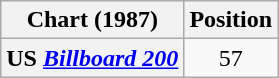<table class="wikitable plainrowheaders" style="text-align:center">
<tr>
<th scope="col">Chart (1987)</th>
<th scope="col">Position</th>
</tr>
<tr>
<th scope="row">US <em><a href='#'>Billboard 200</a></em></th>
<td>57</td>
</tr>
</table>
